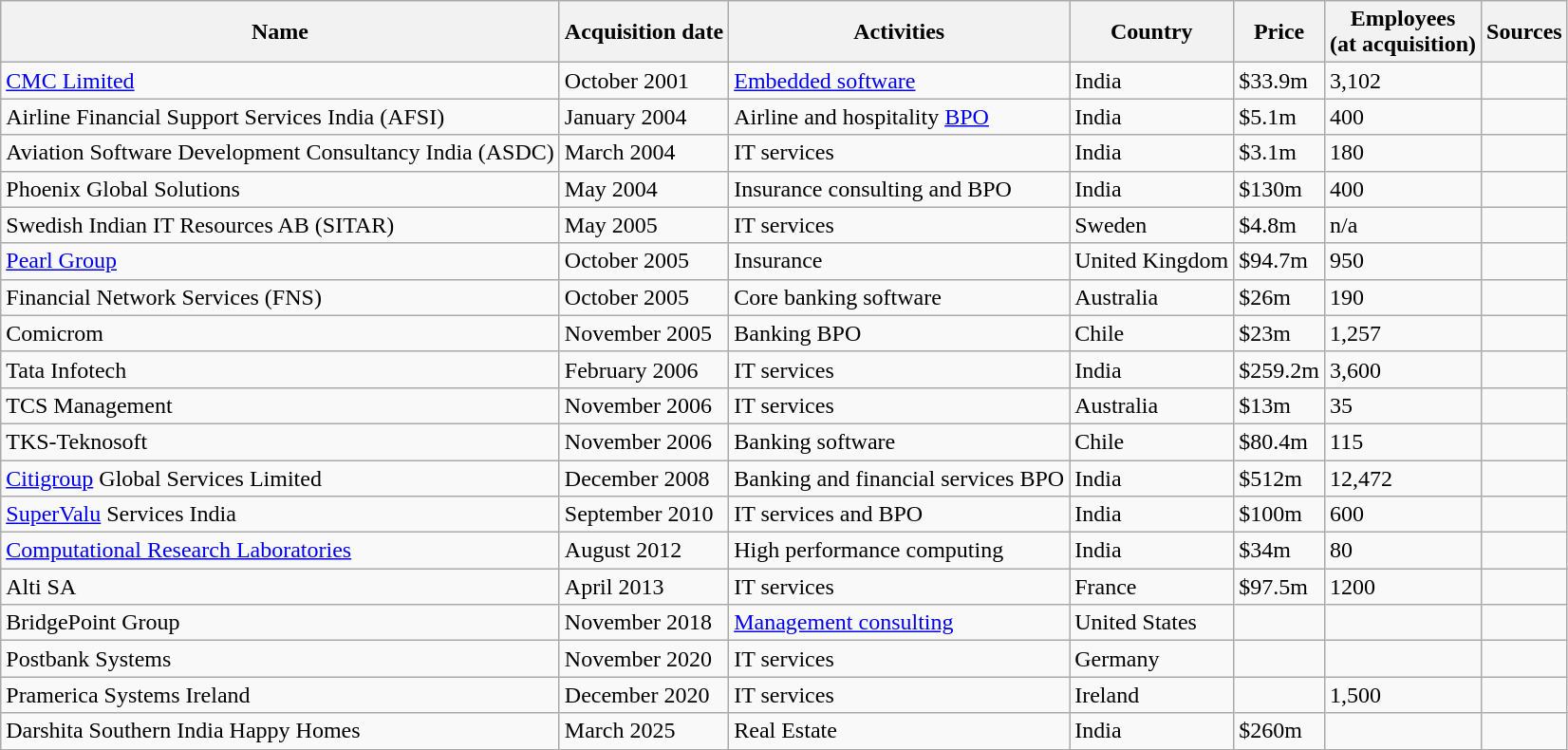<table class="wikitable sortable">
<tr>
<th data-sort-type="text">Name</th>
<th data-sort-type="date">Acquisition date</th>
<th data-sort-type="text">Activities</th>
<th data-sort-type="text">Country</th>
<th data-sort-type="currency">Price</th>
<th data-sort-type="number">Employees<br>(at acquisition)</th>
<th>Sources</th>
</tr>
<tr>
<td><a href='#'>CMC Limited</a></td>
<td>October 2001</td>
<td><a href='#'>Embedded software</a></td>
<td>India</td>
<td>$33.9m</td>
<td>3,102</td>
<td style="text-align:center;"></td>
</tr>
<tr>
<td>Airline Financial Support Services India (AFSI)</td>
<td>January 2004</td>
<td>Airline and hospitality <a href='#'>BPO</a></td>
<td>India</td>
<td>$5.1m</td>
<td>400</td>
<td style="text-align:center;"></td>
</tr>
<tr>
<td>Aviation Software Development Consultancy India (ASDC)</td>
<td>March 2004</td>
<td>IT services</td>
<td>India</td>
<td>$3.1m</td>
<td>180</td>
<td></td>
</tr>
<tr>
<td>Phoenix Global Solutions</td>
<td>May 2004</td>
<td>Insurance consulting and BPO</td>
<td>India</td>
<td>$130m</td>
<td>400</td>
<td style="text-align:center;"></td>
</tr>
<tr>
<td>Swedish Indian IT Resources AB (SITAR)</td>
<td>May 2005</td>
<td>IT services</td>
<td>Sweden</td>
<td>$4.8m</td>
<td>n/a</td>
<td style="text-align:center;"></td>
</tr>
<tr>
<td><a href='#'>Pearl Group</a></td>
<td>October 2005</td>
<td>Insurance</td>
<td>United Kingdom</td>
<td>$94.7m</td>
<td>950</td>
<td style="text-align:center;"></td>
</tr>
<tr>
<td>Financial Network Services (FNS)</td>
<td>October 2005</td>
<td>Core banking software</td>
<td>Australia</td>
<td>$26m</td>
<td>190</td>
<td style="text-align:center;"></td>
</tr>
<tr>
<td>Comicrom</td>
<td>November 2005</td>
<td>Banking BPO</td>
<td>Chile</td>
<td>$23m</td>
<td>1,257</td>
<td style="text-align:center;"></td>
</tr>
<tr>
<td>Tata Infotech</td>
<td>February 2006</td>
<td>IT services</td>
<td>India</td>
<td>$259.2m</td>
<td>3,600</td>
<td style="text-align:center;"></td>
</tr>
<tr>
<td>TCS Management</td>
<td>November 2006</td>
<td>IT services</td>
<td>Australia</td>
<td>$13m</td>
<td>35</td>
<td style="text-align:center;"></td>
</tr>
<tr>
<td>TKS-Teknosoft</td>
<td>November 2006</td>
<td>Banking software</td>
<td>Chile</td>
<td>$80.4m</td>
<td>115</td>
<td style="text-align:center;"></td>
</tr>
<tr>
<td><a href='#'>Citigroup</a> Global Services Limited</td>
<td>December 2008</td>
<td>Banking and financial services BPO</td>
<td>India</td>
<td>$512m</td>
<td>12,472</td>
<td style="text-align:center;"></td>
</tr>
<tr>
<td><a href='#'>SuperValu</a> Services India</td>
<td>September 2010</td>
<td>IT services and BPO</td>
<td>India</td>
<td>$100m</td>
<td>600</td>
<td style="text-align:center;"></td>
</tr>
<tr>
<td><a href='#'>Computational Research Laboratories</a></td>
<td>August 2012</td>
<td>High performance computing</td>
<td>India</td>
<td>$34m</td>
<td>80</td>
<td style="text-align:center;"></td>
</tr>
<tr>
<td>Alti SA</td>
<td>April 2013</td>
<td>IT services</td>
<td>France</td>
<td>$97.5m</td>
<td>1200</td>
<td style="text-align:center;"></td>
</tr>
<tr>
<td>BridgePoint Group</td>
<td>November 2018</td>
<td><a href='#'>Management consulting</a></td>
<td>United States</td>
<td></td>
<td></td>
<td></td>
</tr>
<tr>
<td>Postbank Systems</td>
<td>November 2020</td>
<td>IT services</td>
<td>Germany</td>
<td></td>
<td></td>
<td></td>
</tr>
<tr>
<td>Pramerica Systems Ireland</td>
<td>December 2020</td>
<td>IT services</td>
<td>Ireland</td>
<td></td>
<td>1,500</td>
<td></td>
</tr>
<tr>
<td>Darshita Southern India Happy Homes</td>
<td>March 2025</td>
<td>Real Estate</td>
<td>India</td>
<td>$260m</td>
<td></td>
<td></td>
</tr>
</table>
